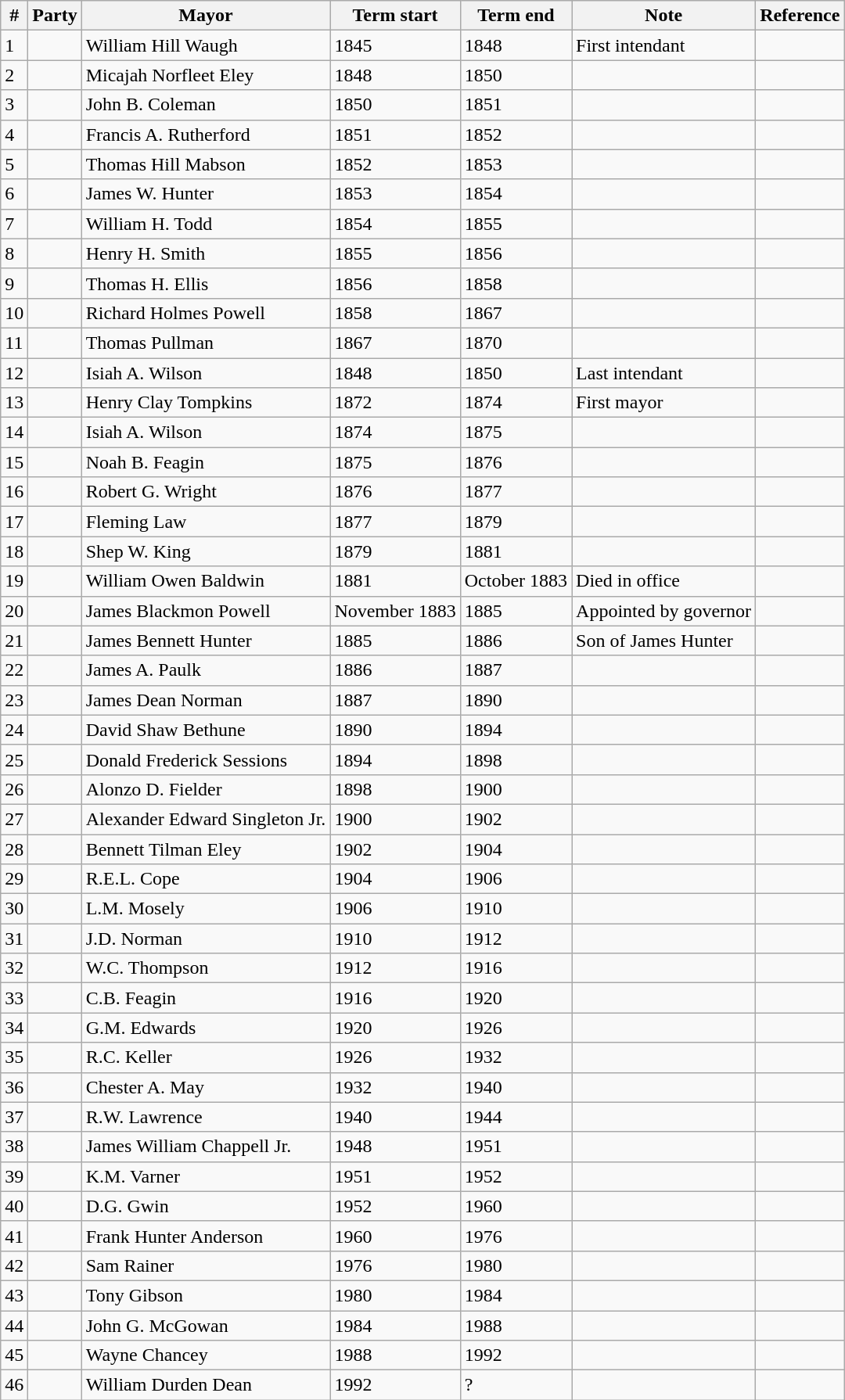<table class="wikitable sortable mw-collapsible mw-collapsed">
<tr>
<th>#</th>
<th>Party</th>
<th>Mayor</th>
<th>Term start</th>
<th>Term end</th>
<th>Note</th>
<th>Reference</th>
</tr>
<tr>
<td>1</td>
<td></td>
<td>William Hill Waugh</td>
<td>1845</td>
<td>1848</td>
<td>First intendant</td>
<td></td>
</tr>
<tr>
<td>2</td>
<td></td>
<td>Micajah Norfleet Eley</td>
<td>1848</td>
<td>1850</td>
<td></td>
<td></td>
</tr>
<tr>
<td>3</td>
<td></td>
<td>John B. Coleman</td>
<td>1850</td>
<td>1851</td>
<td></td>
<td></td>
</tr>
<tr>
<td>4</td>
<td></td>
<td>Francis A. Rutherford</td>
<td>1851</td>
<td>1852</td>
<td></td>
<td></td>
</tr>
<tr>
<td>5</td>
<td></td>
<td>Thomas Hill Mabson</td>
<td>1852</td>
<td>1853</td>
<td></td>
<td></td>
</tr>
<tr>
<td>6</td>
<td></td>
<td>James W. Hunter</td>
<td>1853</td>
<td>1854</td>
<td></td>
<td></td>
</tr>
<tr>
<td>7</td>
<td></td>
<td>William H. Todd</td>
<td>1854</td>
<td>1855</td>
<td></td>
<td></td>
</tr>
<tr>
<td>8</td>
<td></td>
<td>Henry H. Smith</td>
<td>1855</td>
<td>1856</td>
<td></td>
<td></td>
</tr>
<tr>
<td>9</td>
<td></td>
<td>Thomas H. Ellis</td>
<td>1856</td>
<td>1858</td>
<td></td>
<td></td>
</tr>
<tr>
<td>10</td>
<td></td>
<td>Richard Holmes Powell</td>
<td>1858</td>
<td>1867</td>
<td></td>
<td></td>
</tr>
<tr>
<td>11</td>
<td></td>
<td>Thomas Pullman</td>
<td>1867</td>
<td>1870</td>
<td></td>
<td></td>
</tr>
<tr>
<td>12</td>
<td></td>
<td>Isiah A. Wilson</td>
<td>1848</td>
<td>1850</td>
<td>Last intendant</td>
<td></td>
</tr>
<tr>
<td>13</td>
<td></td>
<td>Henry Clay Tompkins</td>
<td>1872</td>
<td>1874</td>
<td>First mayor</td>
<td></td>
</tr>
<tr>
<td>14</td>
<td></td>
<td>Isiah A. Wilson</td>
<td>1874</td>
<td>1875</td>
<td></td>
<td></td>
</tr>
<tr>
<td>15</td>
<td></td>
<td>Noah B. Feagin</td>
<td>1875</td>
<td>1876</td>
<td></td>
<td></td>
</tr>
<tr>
<td>16</td>
<td></td>
<td>Robert G. Wright</td>
<td>1876</td>
<td>1877</td>
<td></td>
<td></td>
</tr>
<tr>
<td>17</td>
<td></td>
<td>Fleming Law</td>
<td>1877</td>
<td>1879</td>
<td></td>
<td></td>
</tr>
<tr>
<td>18</td>
<td></td>
<td>Shep W. King</td>
<td>1879</td>
<td>1881</td>
<td></td>
<td></td>
</tr>
<tr>
<td>19</td>
<td></td>
<td>William Owen Baldwin</td>
<td>1881</td>
<td>October 1883</td>
<td>Died in office</td>
<td></td>
</tr>
<tr>
<td>20</td>
<td></td>
<td>James Blackmon Powell</td>
<td>November 1883</td>
<td>1885</td>
<td>Appointed by governor</td>
<td></td>
</tr>
<tr>
<td>21</td>
<td></td>
<td>James Bennett Hunter</td>
<td>1885</td>
<td>1886</td>
<td>Son of James Hunter</td>
<td></td>
</tr>
<tr>
<td>22</td>
<td></td>
<td>James A. Paulk</td>
<td>1886</td>
<td>1887</td>
<td></td>
<td></td>
</tr>
<tr>
<td>23</td>
<td></td>
<td>James Dean Norman</td>
<td>1887</td>
<td>1890</td>
<td></td>
<td></td>
</tr>
<tr>
<td>24</td>
<td></td>
<td>David Shaw Bethune</td>
<td>1890</td>
<td>1894</td>
<td></td>
<td></td>
</tr>
<tr>
<td>25</td>
<td></td>
<td>Donald Frederick Sessions</td>
<td>1894</td>
<td>1898</td>
<td></td>
<td></td>
</tr>
<tr>
<td>26</td>
<td></td>
<td>Alonzo D. Fielder</td>
<td>1898</td>
<td>1900</td>
<td></td>
<td></td>
</tr>
<tr>
<td>27</td>
<td></td>
<td>Alexander Edward Singleton Jr.</td>
<td>1900</td>
<td>1902</td>
<td></td>
<td></td>
</tr>
<tr>
<td>28</td>
<td></td>
<td>Bennett Tilman Eley</td>
<td>1902</td>
<td>1904</td>
<td></td>
<td></td>
</tr>
<tr>
<td>29</td>
<td></td>
<td>R.E.L. Cope</td>
<td>1904</td>
<td>1906</td>
<td></td>
<td></td>
</tr>
<tr>
<td>30</td>
<td></td>
<td>L.M. Mosely</td>
<td>1906</td>
<td>1910</td>
<td></td>
<td></td>
</tr>
<tr>
<td>31</td>
<td></td>
<td>J.D. Norman</td>
<td>1910</td>
<td>1912</td>
<td></td>
<td></td>
</tr>
<tr>
<td>32</td>
<td></td>
<td>W.C. Thompson</td>
<td>1912</td>
<td>1916</td>
<td></td>
<td></td>
</tr>
<tr>
<td>33</td>
<td></td>
<td>C.B. Feagin</td>
<td>1916</td>
<td>1920</td>
<td></td>
<td></td>
</tr>
<tr>
<td>34</td>
<td></td>
<td>G.M. Edwards</td>
<td>1920</td>
<td>1926</td>
<td></td>
<td></td>
</tr>
<tr>
<td>35</td>
<td></td>
<td>R.C. Keller</td>
<td>1926</td>
<td>1932</td>
<td></td>
<td></td>
</tr>
<tr>
<td>36</td>
<td></td>
<td>Chester A. May</td>
<td>1932</td>
<td>1940</td>
<td></td>
<td></td>
</tr>
<tr>
<td>37</td>
<td></td>
<td>R.W. Lawrence</td>
<td>1940</td>
<td>1944</td>
<td></td>
<td></td>
</tr>
<tr>
<td>38</td>
<td></td>
<td>James William Chappell Jr.</td>
<td>1948</td>
<td>1951</td>
<td></td>
<td></td>
</tr>
<tr>
<td>39</td>
<td></td>
<td>K.M. Varner</td>
<td>1951</td>
<td>1952</td>
<td></td>
<td></td>
</tr>
<tr>
<td>40</td>
<td></td>
<td>D.G. Gwin</td>
<td>1952</td>
<td>1960</td>
<td></td>
<td></td>
</tr>
<tr>
<td>41</td>
<td></td>
<td>Frank Hunter Anderson</td>
<td>1960</td>
<td>1976</td>
<td></td>
<td></td>
</tr>
<tr>
<td>42</td>
<td></td>
<td>Sam Rainer</td>
<td>1976</td>
<td>1980</td>
<td></td>
<td></td>
</tr>
<tr>
<td>43</td>
<td></td>
<td>Tony Gibson</td>
<td>1980</td>
<td>1984</td>
<td></td>
<td></td>
</tr>
<tr>
<td>44</td>
<td></td>
<td>John G. McGowan</td>
<td>1984</td>
<td>1988</td>
<td></td>
<td></td>
</tr>
<tr>
<td>45</td>
<td></td>
<td>Wayne Chancey</td>
<td>1988</td>
<td>1992</td>
<td></td>
<td></td>
</tr>
<tr>
<td>46</td>
<td></td>
<td>William Durden Dean</td>
<td>1992</td>
<td>?</td>
<td></td>
<td></td>
</tr>
</table>
